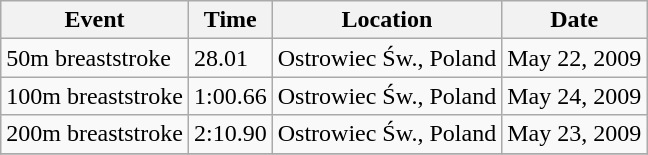<table class="wikitable">
<tr>
<th>Event</th>
<th>Time</th>
<th>Location</th>
<th>Date</th>
</tr>
<tr>
<td>50m breaststroke</td>
<td>28.01</td>
<td>Ostrowiec Św., Poland</td>
<td>May 22, 2009</td>
</tr>
<tr>
<td>100m breaststroke</td>
<td>1:00.66</td>
<td>Ostrowiec Św., Poland</td>
<td>May 24, 2009</td>
</tr>
<tr>
<td>200m breaststroke</td>
<td>2:10.90</td>
<td>Ostrowiec Św., Poland</td>
<td>May 23, 2009</td>
</tr>
<tr>
</tr>
</table>
